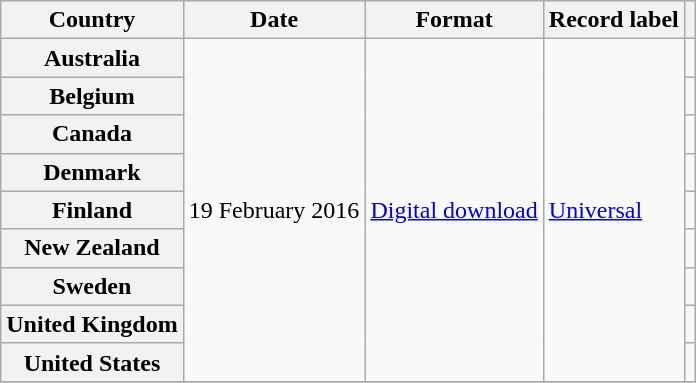<table class="wikitable plainrowheaders">
<tr>
<th scope="col">Country</th>
<th scope="col">Date</th>
<th scope="col">Format</th>
<th scope="col">Record label</th>
<th scope="col"></th>
</tr>
<tr>
<th scope="row">Australia</th>
<td rowspan="9">19 February 2016</td>
<td rowspan="9"><a href='#'>Digital download</a></td>
<td rowspan="9"><a href='#'>Universal</a></td>
<td align="center"></td>
</tr>
<tr>
<th scope="row">Belgium</th>
<td align="center"></td>
</tr>
<tr>
<th scope="row">Canada</th>
<td align="center"></td>
</tr>
<tr>
<th scope="row">Denmark</th>
<td align="center"></td>
</tr>
<tr>
<th scope="row">Finland</th>
<td align="center"></td>
</tr>
<tr>
<th scope="row">New Zealand</th>
<td align="center"></td>
</tr>
<tr>
<th scope="row">Sweden</th>
<td align="center"></td>
</tr>
<tr>
<th scope="row">United Kingdom</th>
<td align="center"></td>
</tr>
<tr>
<th scope="row">United States</th>
<td align="center"></td>
</tr>
<tr>
</tr>
</table>
